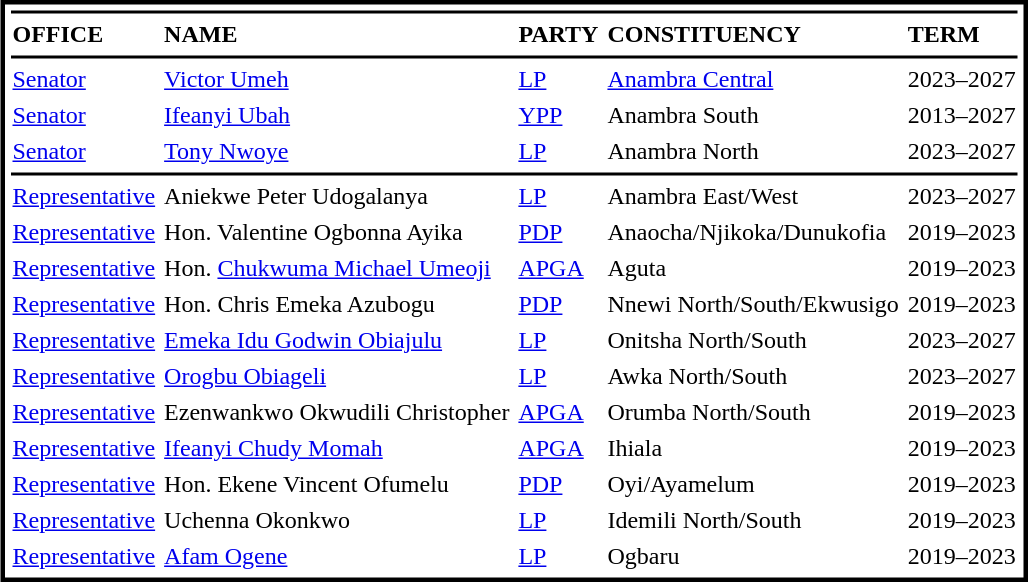<table cellpadding=1 cellspacing=4 style="margin:3px; border:3px solid #000000;">
<tr>
<td bgcolor=#000000 colspan=5></td>
</tr>
<tr>
<td><strong>OFFICE</strong></td>
<td><strong>NAME</strong></td>
<td><strong>PARTY</strong></td>
<td><strong>CONSTITUENCY</strong></td>
<td><strong>TERM</strong></td>
</tr>
<tr>
<td bgcolor=#000000 colspan=5></td>
</tr>
<tr>
<td><a href='#'>Senator</a></td>
<td><a href='#'>Victor Umeh</a></td>
<td><a href='#'>LP</a></td>
<td><a href='#'>Anambra Central</a></td>
<td>2023–2027</td>
</tr>
<tr>
<td><a href='#'>Senator</a></td>
<td><a href='#'>Ifeanyi Ubah</a></td>
<td><a href='#'>YPP</a></td>
<td>Anambra South</td>
<td>2013–2027</td>
</tr>
<tr>
<td><a href='#'>Senator</a></td>
<td><a href='#'>Tony Nwoye</a></td>
<td><a href='#'>LP</a></td>
<td>Anambra North</td>
<td>2023–2027</td>
</tr>
<tr>
<td bgcolor=#000000 colspan=5></td>
</tr>
<tr>
<td><a href='#'>Representative</a></td>
<td>Aniekwe Peter Udogalanya</td>
<td><a href='#'>LP</a></td>
<td>Anambra East/West</td>
<td>2023–2027</td>
</tr>
<tr>
<td><a href='#'>Representative</a></td>
<td>Hon. Valentine Ogbonna Ayika</td>
<td><a href='#'>PDP</a></td>
<td>Anaocha/Njikoka/Dunukofia</td>
<td>2019–2023</td>
</tr>
<tr>
<td><a href='#'>Representative</a></td>
<td>Hon. <a href='#'>Chukwuma Michael Umeoji</a></td>
<td><a href='#'>APGA</a></td>
<td>Aguta</td>
<td>2019–2023</td>
</tr>
<tr>
<td><a href='#'>Representative</a></td>
<td>Hon. Chris Emeka Azubogu</td>
<td><a href='#'>PDP</a></td>
<td>Nnewi North/South/Ekwusigo</td>
<td>2019–2023</td>
</tr>
<tr>
<td><a href='#'>Representative</a></td>
<td><a href='#'>Emeka Idu Godwin Obiajulu</a></td>
<td><a href='#'>LP</a></td>
<td>Onitsha North/South</td>
<td>2023–2027</td>
</tr>
<tr>
<td><a href='#'>Representative</a></td>
<td><a href='#'>Orogbu Obiageli</a></td>
<td><a href='#'>LP</a></td>
<td>Awka North/South</td>
<td>2023–2027</td>
</tr>
<tr>
<td><a href='#'>Representative</a></td>
<td>Ezenwankwo Okwudili Christopher</td>
<td><a href='#'>APGA</a></td>
<td>Orumba North/South</td>
<td>2019–2023</td>
</tr>
<tr>
<td><a href='#'>Representative</a></td>
<td><a href='#'>Ifeanyi Chudy Momah</a></td>
<td><a href='#'>APGA</a></td>
<td>Ihiala</td>
<td>2019–2023</td>
</tr>
<tr>
<td><a href='#'>Representative</a></td>
<td>Hon. Ekene Vincent Ofumelu</td>
<td><a href='#'>PDP</a></td>
<td>Oyi/Ayamelum</td>
<td>2019–2023</td>
</tr>
<tr>
<td><a href='#'>Representative</a></td>
<td>Uchenna Okonkwo</td>
<td><a href='#'>LP</a></td>
<td>Idemili North/South</td>
<td>2019–2023</td>
</tr>
<tr>
<td><a href='#'>Representative</a></td>
<td><a href='#'>Afam Ogene</a></td>
<td><a href='#'>LP</a></td>
<td>Ogbaru</td>
<td>2019–2023</td>
</tr>
</table>
